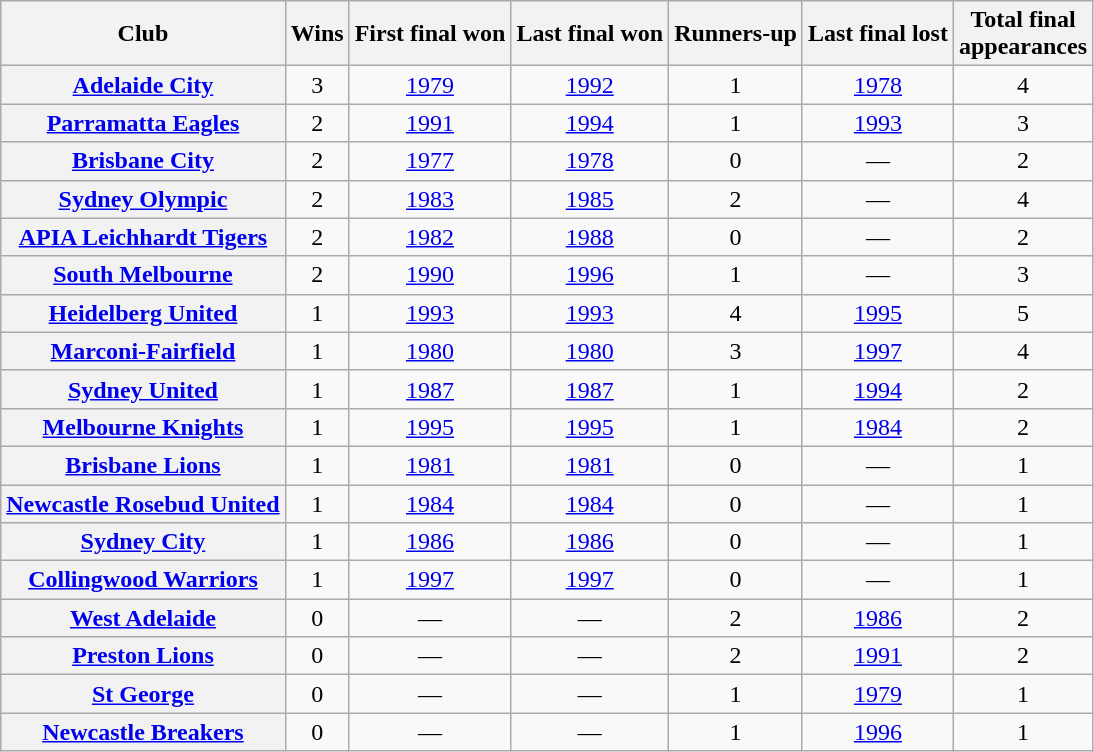<table class="wikitable sortable plainrowheaders" style="text-align:center">
<tr>
<th scope="col">Club</th>
<th scope="col">Wins</th>
<th scope="col">First final won</th>
<th scope="col">Last final won</th>
<th scope="col">Runners-up</th>
<th scope="col">Last final lost</th>
<th scope="col">Total final<br>appearances</th>
</tr>
<tr>
<th scope="row"><a href='#'>Adelaide City</a></th>
<td>3</td>
<td><a href='#'>1979</a></td>
<td><a href='#'>1992</a></td>
<td>1</td>
<td><a href='#'>1978</a></td>
<td>4</td>
</tr>
<tr>
<th scope="row"><a href='#'>Parramatta Eagles</a></th>
<td>2</td>
<td><a href='#'>1991</a></td>
<td><a href='#'>1994</a></td>
<td>1</td>
<td><a href='#'>1993</a></td>
<td>3</td>
</tr>
<tr>
<th scope="row"><a href='#'>Brisbane City</a></th>
<td>2</td>
<td><a href='#'>1977</a></td>
<td><a href='#'>1978</a></td>
<td>0</td>
<td>—</td>
<td>2</td>
</tr>
<tr>
<th scope="row"><a href='#'>Sydney Olympic</a></th>
<td>2</td>
<td><a href='#'>1983</a></td>
<td><a href='#'>1985</a></td>
<td>2</td>
<td>—</td>
<td>4</td>
</tr>
<tr>
<th scope="row"><a href='#'>APIA Leichhardt Tigers</a></th>
<td>2</td>
<td><a href='#'>1982</a></td>
<td><a href='#'>1988</a></td>
<td>0</td>
<td>—</td>
<td>2</td>
</tr>
<tr>
<th scope="row"><a href='#'>South Melbourne</a></th>
<td>2</td>
<td><a href='#'>1990</a></td>
<td><a href='#'>1996</a></td>
<td>1</td>
<td>—</td>
<td>3</td>
</tr>
<tr>
<th scope="row"><a href='#'>Heidelberg United</a></th>
<td>1</td>
<td><a href='#'>1993</a></td>
<td><a href='#'>1993</a></td>
<td>4</td>
<td><a href='#'>1995</a></td>
<td>5</td>
</tr>
<tr>
<th scope="row"><a href='#'>Marconi-Fairfield</a></th>
<td>1</td>
<td><a href='#'>1980</a></td>
<td><a href='#'>1980</a></td>
<td>3</td>
<td><a href='#'>1997</a></td>
<td>4</td>
</tr>
<tr>
<th scope="row"><a href='#'>Sydney United</a></th>
<td>1</td>
<td><a href='#'>1987</a></td>
<td><a href='#'>1987</a></td>
<td>1</td>
<td><a href='#'>1994</a></td>
<td>2</td>
</tr>
<tr>
<th scope="row"><a href='#'>Melbourne Knights</a></th>
<td>1</td>
<td><a href='#'>1995</a></td>
<td><a href='#'>1995</a></td>
<td>1</td>
<td><a href='#'>1984</a></td>
<td>2</td>
</tr>
<tr>
<th scope="row"><a href='#'>Brisbane Lions</a></th>
<td>1</td>
<td><a href='#'>1981</a></td>
<td><a href='#'>1981</a></td>
<td>0</td>
<td>—</td>
<td>1</td>
</tr>
<tr>
<th scope="row"><a href='#'>Newcastle Rosebud United</a></th>
<td>1</td>
<td><a href='#'>1984</a></td>
<td><a href='#'>1984</a></td>
<td>0</td>
<td>—</td>
<td>1</td>
</tr>
<tr>
<th scope="row"><a href='#'>Sydney City</a></th>
<td>1</td>
<td><a href='#'>1986</a></td>
<td><a href='#'>1986</a></td>
<td>0</td>
<td>—</td>
<td>1</td>
</tr>
<tr>
<th scope="row"><a href='#'>Collingwood Warriors</a></th>
<td>1</td>
<td><a href='#'>1997</a></td>
<td><a href='#'>1997</a></td>
<td>0</td>
<td>—</td>
<td>1</td>
</tr>
<tr>
<th scope="row"><a href='#'>West Adelaide</a></th>
<td>0</td>
<td>—</td>
<td>—</td>
<td>2</td>
<td><a href='#'>1986</a></td>
<td>2</td>
</tr>
<tr>
<th scope="row"><a href='#'>Preston Lions</a></th>
<td>0</td>
<td>—</td>
<td>—</td>
<td>2</td>
<td><a href='#'>1991</a></td>
<td>2</td>
</tr>
<tr>
<th scope="row"><a href='#'>St George</a></th>
<td>0</td>
<td>—</td>
<td>—</td>
<td>1</td>
<td><a href='#'>1979</a></td>
<td>1</td>
</tr>
<tr>
<th scope="row"><a href='#'>Newcastle Breakers</a></th>
<td>0</td>
<td>—</td>
<td>—</td>
<td>1</td>
<td><a href='#'>1996</a></td>
<td>1</td>
</tr>
</table>
